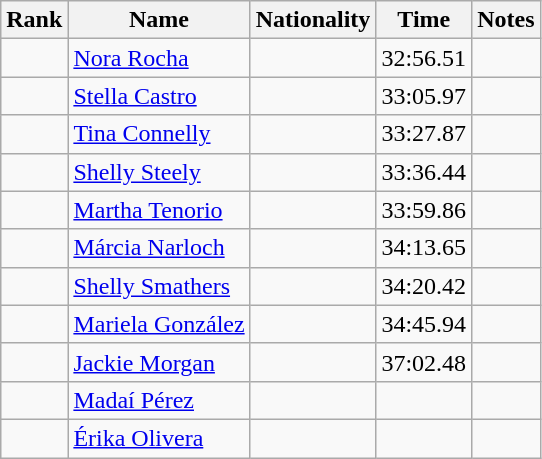<table class="wikitable sortable" style="text-align:center">
<tr>
<th>Rank</th>
<th>Name</th>
<th>Nationality</th>
<th>Time</th>
<th>Notes</th>
</tr>
<tr>
<td></td>
<td align=left><a href='#'>Nora Rocha</a></td>
<td align=left></td>
<td>32:56.51</td>
<td></td>
</tr>
<tr>
<td></td>
<td align=left><a href='#'>Stella Castro</a></td>
<td align=left></td>
<td>33:05.97</td>
<td></td>
</tr>
<tr>
<td></td>
<td align=left><a href='#'>Tina Connelly</a></td>
<td align=left></td>
<td>33:27.87</td>
<td></td>
</tr>
<tr>
<td></td>
<td align=left><a href='#'>Shelly Steely</a></td>
<td align=left></td>
<td>33:36.44</td>
<td></td>
</tr>
<tr>
<td></td>
<td align=left><a href='#'>Martha Tenorio</a></td>
<td align=left></td>
<td>33:59.86</td>
<td></td>
</tr>
<tr>
<td></td>
<td align=left><a href='#'>Márcia Narloch</a></td>
<td align=left></td>
<td>34:13.65</td>
<td></td>
</tr>
<tr>
<td></td>
<td align=left><a href='#'>Shelly Smathers</a></td>
<td align=left></td>
<td>34:20.42</td>
<td></td>
</tr>
<tr>
<td></td>
<td align=left><a href='#'>Mariela González</a></td>
<td align=left></td>
<td>34:45.94</td>
<td></td>
</tr>
<tr>
<td></td>
<td align=left><a href='#'>Jackie Morgan</a></td>
<td align=left></td>
<td>37:02.48</td>
<td></td>
</tr>
<tr>
<td></td>
<td align=left><a href='#'>Madaí Pérez</a></td>
<td align=left></td>
<td></td>
<td></td>
</tr>
<tr>
<td></td>
<td align=left><a href='#'>Érika Olivera</a></td>
<td align=left></td>
<td></td>
<td></td>
</tr>
</table>
